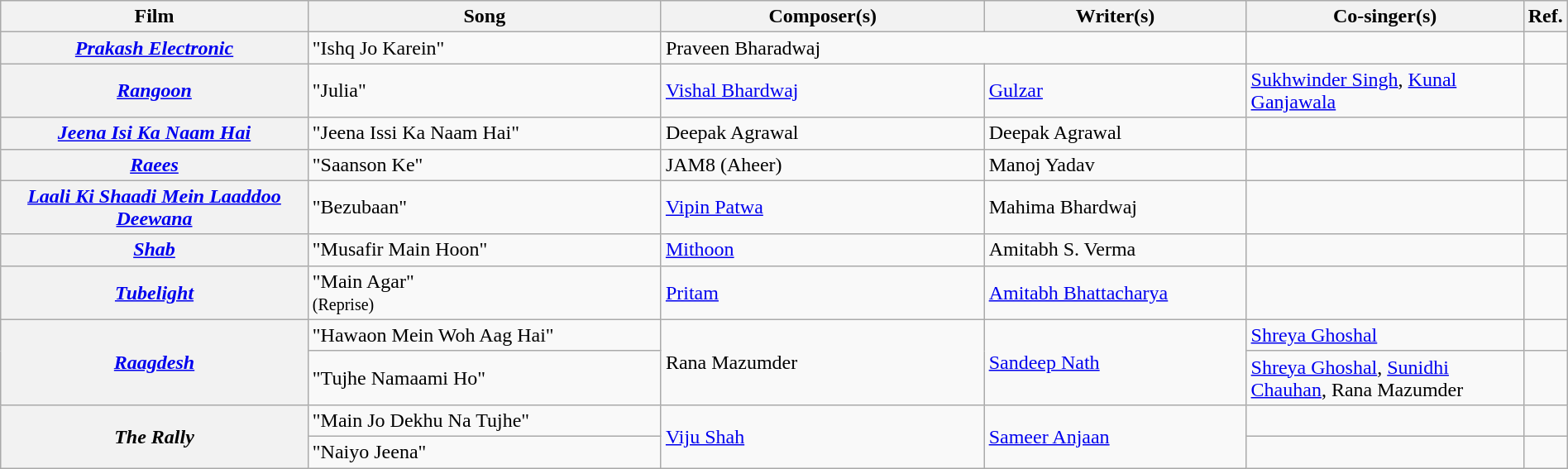<table class="wikitable plainrowheaders" width="100%" textcolor:#000;">
<tr>
<th scope="col" width=20%><strong>Film</strong></th>
<th scope="col" width=23%><strong>Song</strong></th>
<th scope="col" width=21%><strong>Composer(s)</strong></th>
<th scope="col" width=17%><strong>Writer(s)</strong></th>
<th scope="col" width=18%><strong>Co-singer(s)</strong></th>
<th scope="col" width=1%><strong>Ref.</strong></th>
</tr>
<tr>
<th scope="row"><em><a href='#'>Prakash Electronic</a></em></th>
<td>"Ishq Jo Karein"</td>
<td colspan=2>Praveen Bharadwaj</td>
<td></td>
<td></td>
</tr>
<tr>
<th scope="row"><em><a href='#'>Rangoon</a></em></th>
<td>"Julia"</td>
<td><a href='#'>Vishal Bhardwaj</a></td>
<td><a href='#'>Gulzar</a></td>
<td><a href='#'>Sukhwinder Singh</a>, <a href='#'>Kunal Ganjawala</a></td>
<td></td>
</tr>
<tr>
<th scope="row"><em><a href='#'>Jeena Isi Ka Naam Hai</a></em></th>
<td>"Jeena Issi Ka Naam Hai"</td>
<td>Deepak Agrawal</td>
<td>Deepak Agrawal</td>
<td></td>
<td></td>
</tr>
<tr>
<th scope="row"><em><a href='#'>Raees</a></em></th>
<td>"Saanson Ke"</td>
<td>JAM8 (Aheer)</td>
<td>Manoj Yadav</td>
<td></td>
<td></td>
</tr>
<tr>
<th scope="row"><em><a href='#'>Laali Ki Shaadi Mein Laaddoo Deewana</a></em></th>
<td>"Bezubaan"</td>
<td><a href='#'>Vipin Patwa</a></td>
<td>Mahima Bhardwaj</td>
<td></td>
<td></td>
</tr>
<tr>
<th scope="row"><em><a href='#'>Shab</a></em></th>
<td>"Musafir Main Hoon"</td>
<td><a href='#'>Mithoon</a></td>
<td>Amitabh S. Verma</td>
<td></td>
<td></td>
</tr>
<tr>
<th scope="row"><em><a href='#'>Tubelight</a></em></th>
<td>"Main Agar"<br><small>(Reprise)</small></td>
<td><a href='#'>Pritam</a></td>
<td><a href='#'>Amitabh Bhattacharya</a></td>
<td></td>
<td></td>
</tr>
<tr>
<th scope="row" rowspan="2"><em><a href='#'>Raagdesh</a></em></th>
<td>"Hawaon Mein Woh Aag Hai"</td>
<td rowspan="2">Rana Mazumder</td>
<td rowspan="2"><a href='#'>Sandeep Nath</a></td>
<td><a href='#'>Shreya Ghoshal</a></td>
<td></td>
</tr>
<tr>
<td>"Tujhe Namaami Ho"</td>
<td><a href='#'>Shreya Ghoshal</a>, <a href='#'>Sunidhi Chauhan</a>, Rana Mazumder</td>
<td></td>
</tr>
<tr>
<th scope="row" rowspan="2"><em>The Rally</em></th>
<td>"Main Jo Dekhu Na Tujhe"</td>
<td rowspan="2"><a href='#'>Viju Shah</a></td>
<td rowspan="2"><a href='#'>Sameer Anjaan</a></td>
<td></td>
<td></td>
</tr>
<tr>
<td>"Naiyo Jeena"</td>
<td></td>
<td></td>
</tr>
</table>
